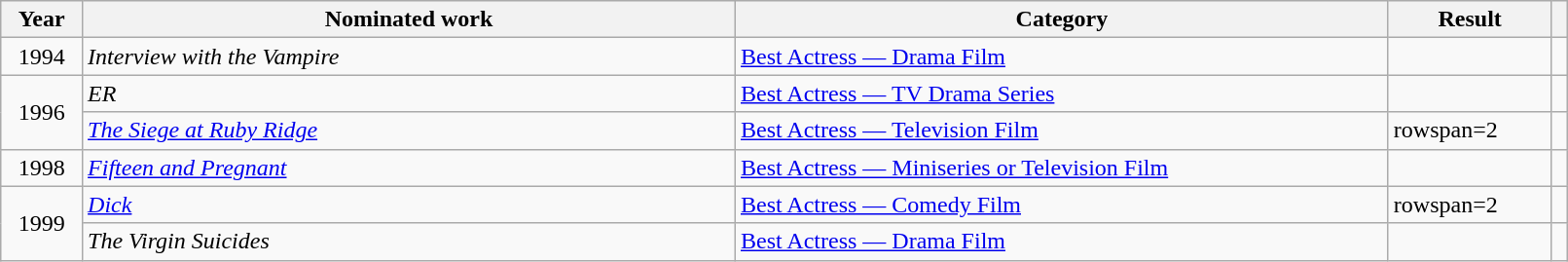<table class="wikitable" style="width:85%;">
<tr>
<th width=5%>Year</th>
<th style="width:40%;">Nominated work</th>
<th style="width:40%;">Category</th>
<th style="width:10%;">Result</th>
<th width=1%></th>
</tr>
<tr>
<td style="text-align:center;">1994</td>
<td><em>Interview with the Vampire</em></td>
<td><a href='#'>Best Actress — Drama Film</a></td>
<td></td>
<td style="text-align:center;"></td>
</tr>
<tr>
<td rowspan=2 style="text-align:center;">1996</td>
<td><em>ER</em></td>
<td><a href='#'>Best Actress — TV Drama Series</a></td>
<td></td>
<td style="text-align:center;"></td>
</tr>
<tr>
<td><em><a href='#'>The Siege at Ruby Ridge</a></em></td>
<td><a href='#'>Best Actress — Television Film</a></td>
<td>rowspan=2 </td>
<td style="text-align:center;"></td>
</tr>
<tr>
<td style="text-align:center;">1998</td>
<td><em><a href='#'>Fifteen and Pregnant</a></em></td>
<td><a href='#'>Best Actress — Miniseries or Television Film</a></td>
<td style="text-align:center;"></td>
</tr>
<tr>
<td rowspan=2 style="text-align:center;">1999</td>
<td><em><a href='#'>Dick</a></em></td>
<td><a href='#'>Best Actress — Comedy Film</a></td>
<td>rowspan=2 </td>
<td style="text-align:center;"></td>
</tr>
<tr>
<td><em>The Virgin Suicides</em></td>
<td><a href='#'>Best Actress — Drama Film</a></td>
<td style="text-align:center;"></td>
</tr>
</table>
